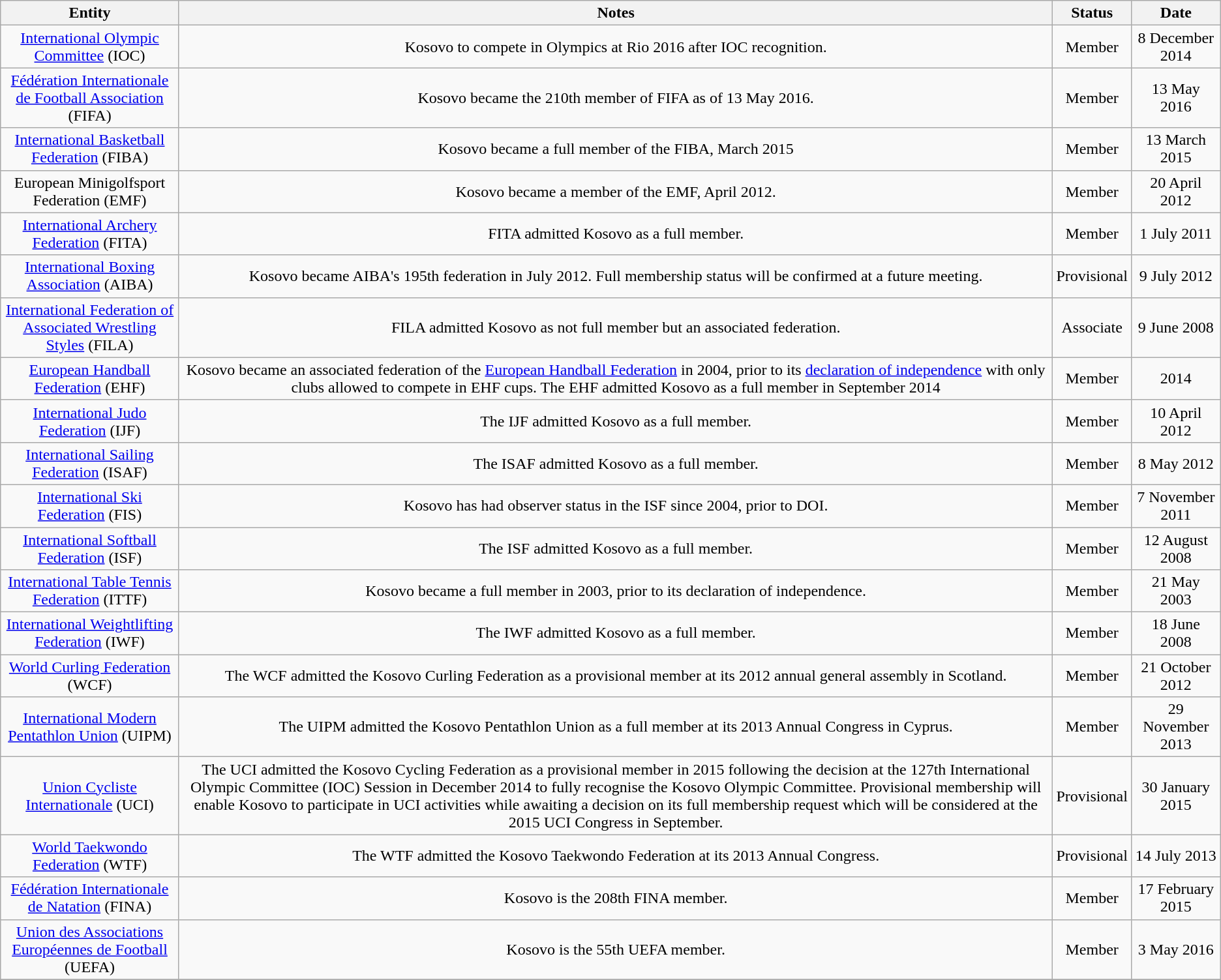<table class="wikitable sortable collapsible collapsed" style="text-align: center; font-size: 100%;">
<tr>
<th style="width:175px;">Entity</th>
<th>Notes</th>
<th>Status</th>
<th>Date</th>
</tr>
<tr>
<td><a href='#'>International Olympic Committee</a> (IOC)</td>
<td>Kosovo to compete in Olympics at Rio 2016 after IOC recognition.</td>
<td>Member</td>
<td>8 December 2014</td>
</tr>
<tr>
<td><a href='#'>Fédération Internationale de Football Association</a> (FIFA)</td>
<td>Kosovo became the 210th member of FIFA as of 13 May 2016.</td>
<td>Member</td>
<td>13 May 2016</td>
</tr>
<tr>
<td><a href='#'>International Basketball Federation</a> (FIBA)</td>
<td>Kosovo became a full member of the FIBA, March 2015</td>
<td>Member</td>
<td>13 March 2015</td>
</tr>
<tr>
<td>European Minigolfsport Federation (EMF)</td>
<td>Kosovo became a member of the EMF, April 2012.</td>
<td>Member</td>
<td>20 April 2012</td>
</tr>
<tr>
<td><a href='#'>International Archery Federation</a> (FITA)</td>
<td>FITA admitted Kosovo as a full member.</td>
<td>Member</td>
<td>1 July 2011</td>
</tr>
<tr>
<td><a href='#'>International Boxing Association</a> (AIBA)</td>
<td>Kosovo became AIBA's 195th federation in July 2012. Full membership status will be confirmed at a future meeting.</td>
<td>Provisional</td>
<td>9 July 2012</td>
</tr>
<tr>
<td><a href='#'>International Federation of Associated Wrestling Styles</a> (FILA)</td>
<td>FILA admitted Kosovo as not full member but an associated federation.</td>
<td>Associate</td>
<td>9 June 2008</td>
</tr>
<tr>
<td><a href='#'>European Handball Federation</a> (EHF)</td>
<td>Kosovo became an associated federation of the <a href='#'>European Handball Federation</a> in 2004, prior to its <a href='#'>declaration of independence</a> with only clubs allowed to compete in EHF cups. The EHF admitted Kosovo as a full member in September 2014</td>
<td>Member</td>
<td>2014</td>
</tr>
<tr>
<td><a href='#'>International Judo Federation</a> (IJF)</td>
<td>The IJF admitted Kosovo as a full member.</td>
<td>Member</td>
<td>10 April 2012</td>
</tr>
<tr>
<td><a href='#'>International Sailing Federation</a> (ISAF)</td>
<td>The ISAF admitted Kosovo as a full member.</td>
<td>Member</td>
<td>8 May 2012</td>
</tr>
<tr>
<td><a href='#'>International Ski Federation</a> (FIS)</td>
<td>Kosovo has had observer status in the ISF since 2004, prior to DOI.</td>
<td>Member</td>
<td>7 November 2011</td>
</tr>
<tr>
<td><a href='#'>International Softball Federation</a> (ISF)</td>
<td>The ISF admitted Kosovo as a full member.</td>
<td>Member</td>
<td>12 August 2008</td>
</tr>
<tr>
<td><a href='#'>International Table Tennis Federation</a> (ITTF)</td>
<td>Kosovo became a full member in 2003, prior to its declaration of independence.</td>
<td>Member</td>
<td>21 May 2003</td>
</tr>
<tr>
<td><a href='#'>International Weightlifting Federation</a> (IWF)</td>
<td>The IWF admitted Kosovo as a full member.</td>
<td>Member</td>
<td>18 June 2008</td>
</tr>
<tr>
<td><a href='#'>World Curling Federation</a> (WCF)</td>
<td>The WCF admitted the Kosovo Curling Federation as a provisional member at its 2012 annual general assembly in Scotland.</td>
<td>Member</td>
<td>21 October 2012</td>
</tr>
<tr>
<td><a href='#'>International Modern Pentathlon Union</a> (UIPM)</td>
<td>The UIPM admitted the Kosovo Pentathlon Union as a full member at its 2013 Annual Congress in Cyprus.</td>
<td>Member</td>
<td>29 November 2013</td>
</tr>
<tr>
<td><a href='#'>Union Cycliste Internationale</a> (UCI)</td>
<td>The UCI admitted the Kosovo Cycling Federation as a provisional member in 2015 following the decision at the 127th International Olympic Committee (IOC) Session in December 2014 to fully recognise the Kosovo Olympic Committee. Provisional membership will enable Kosovo to participate in UCI activities while awaiting a decision on its full membership request which will be considered at the 2015 UCI Congress in September.</td>
<td>Provisional</td>
<td>30 January 2015</td>
</tr>
<tr>
<td><a href='#'>World Taekwondo Federation</a> (WTF)</td>
<td>The WTF admitted the Kosovo Taekwondo Federation at its 2013 Annual Congress.</td>
<td>Provisional</td>
<td>14 July 2013</td>
</tr>
<tr>
<td><a href='#'>Fédération Internationale de Natation</a> (FINA)</td>
<td>Kosovo is the 208th FINA member.</td>
<td>Member</td>
<td>17 February 2015</td>
</tr>
<tr>
<td><a href='#'>Union des Associations Européennes de Football</a> (UEFA)</td>
<td>Kosovo is the 55th UEFA member.</td>
<td>Member</td>
<td>3 May 2016</td>
</tr>
<tr>
</tr>
</table>
